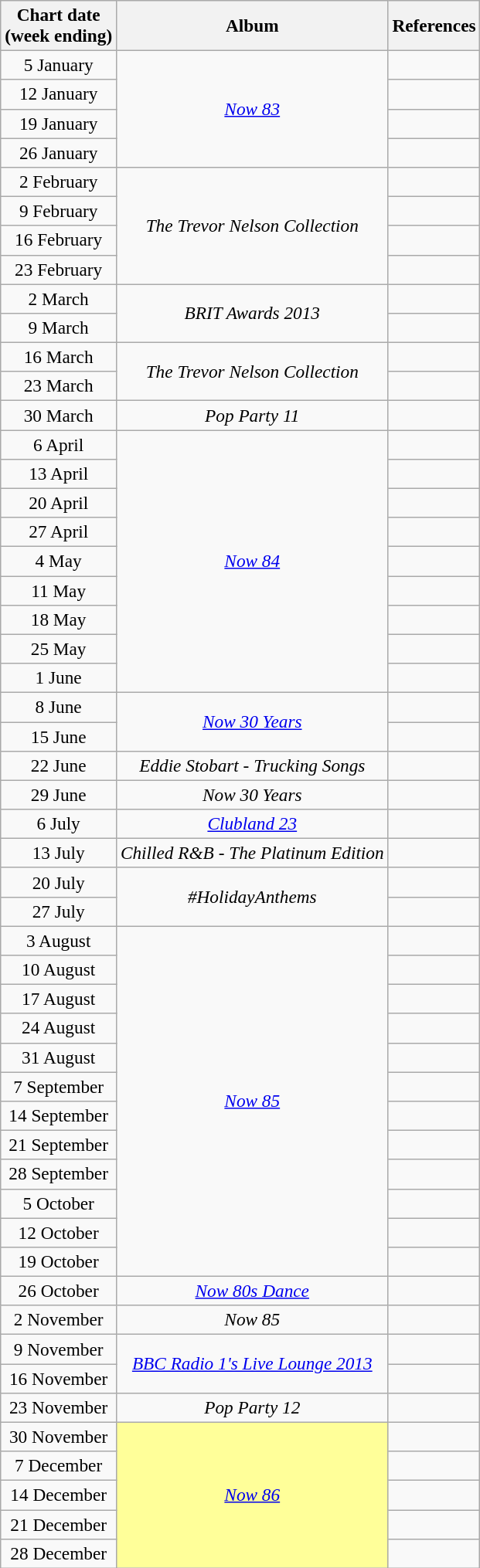<table class="wikitable" style="font-size:97%; text-align:center;">
<tr>
<th>Chart date<br>(week ending)</th>
<th>Album</th>
<th>References</th>
</tr>
<tr>
<td>5 January</td>
<td rowspan="4"><em><a href='#'>Now 83</a></em></td>
<td></td>
</tr>
<tr>
<td>12 January</td>
<td></td>
</tr>
<tr>
<td>19 January</td>
<td></td>
</tr>
<tr>
<td>26 January</td>
<td></td>
</tr>
<tr>
<td>2 February</td>
<td rowspan="4"><em>The Trevor Nelson Collection</em></td>
<td></td>
</tr>
<tr>
<td>9 February</td>
<td></td>
</tr>
<tr>
<td>16 February</td>
<td></td>
</tr>
<tr>
<td>23 February</td>
<td></td>
</tr>
<tr>
<td>2 March</td>
<td rowspan="2"><em>BRIT Awards 2013</em></td>
<td></td>
</tr>
<tr>
<td>9 March</td>
<td></td>
</tr>
<tr>
<td>16 March</td>
<td rowspan="2"><em>The Trevor Nelson Collection</em></td>
<td></td>
</tr>
<tr>
<td>23 March</td>
<td></td>
</tr>
<tr>
<td>30 March</td>
<td><em>Pop Party 11</em></td>
<td></td>
</tr>
<tr>
<td>6 April</td>
<td rowspan="9"><em><a href='#'>Now 84</a></em></td>
<td></td>
</tr>
<tr>
<td>13 April</td>
<td></td>
</tr>
<tr>
<td>20 April</td>
<td></td>
</tr>
<tr>
<td>27 April</td>
<td></td>
</tr>
<tr>
<td>4 May</td>
<td></td>
</tr>
<tr>
<td>11 May</td>
<td></td>
</tr>
<tr>
<td>18 May</td>
<td></td>
</tr>
<tr>
<td>25 May</td>
<td></td>
</tr>
<tr>
<td>1 June</td>
<td></td>
</tr>
<tr>
<td>8 June</td>
<td rowspan="2"><em><a href='#'>Now 30 Years</a></em></td>
<td></td>
</tr>
<tr>
<td>15 June</td>
<td></td>
</tr>
<tr>
<td>22 June</td>
<td><em>Eddie Stobart - Trucking Songs</em></td>
<td></td>
</tr>
<tr>
<td>29 June</td>
<td><em>Now 30 Years</em></td>
<td></td>
</tr>
<tr>
<td>6 July</td>
<td><em><a href='#'>Clubland 23</a></em></td>
<td></td>
</tr>
<tr>
<td>13 July</td>
<td><em>Chilled R&B - The Platinum Edition</em></td>
<td></td>
</tr>
<tr>
<td>20 July</td>
<td rowspan="2"><em>#HolidayAnthems</em></td>
<td></td>
</tr>
<tr>
<td>27 July</td>
<td></td>
</tr>
<tr>
<td>3 August</td>
<td rowspan="12"><em><a href='#'>Now 85</a></em></td>
<td></td>
</tr>
<tr>
<td>10 August</td>
<td></td>
</tr>
<tr>
<td>17 August</td>
<td></td>
</tr>
<tr>
<td>24 August</td>
<td></td>
</tr>
<tr>
<td>31 August</td>
<td></td>
</tr>
<tr>
<td>7 September</td>
<td></td>
</tr>
<tr>
<td>14 September</td>
<td></td>
</tr>
<tr>
<td>21 September</td>
<td></td>
</tr>
<tr>
<td>28 September</td>
<td></td>
</tr>
<tr>
<td>5 October</td>
<td></td>
</tr>
<tr>
<td>12 October</td>
<td></td>
</tr>
<tr>
<td>19 October</td>
<td></td>
</tr>
<tr>
<td>26 October</td>
<td><em><a href='#'>Now 80s Dance</a></em></td>
<td></td>
</tr>
<tr>
<td>2 November</td>
<td><em>Now 85</em></td>
<td></td>
</tr>
<tr>
<td>9 November</td>
<td rowspan="2"><em><a href='#'>BBC Radio 1's Live Lounge 2013</a></em></td>
<td></td>
</tr>
<tr>
<td>16 November</td>
<td></td>
</tr>
<tr>
<td>23 November</td>
<td><em>Pop Party 12</em></td>
<td></td>
</tr>
<tr>
<td>30 November</td>
<td bgcolor=#FFFF99 rowspan="5"><em><a href='#'>Now 86</a></em> </td>
<td></td>
</tr>
<tr>
<td>7 December</td>
<td></td>
</tr>
<tr>
<td>14 December</td>
<td></td>
</tr>
<tr>
<td>21 December</td>
<td></td>
</tr>
<tr>
<td>28 December</td>
<td></td>
</tr>
</table>
